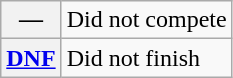<table class="wikitable">
<tr>
<th scope="row">—</th>
<td>Did not compete</td>
</tr>
<tr>
<th scope="row"><a href='#'>DNF</a></th>
<td>Did not finish</td>
</tr>
</table>
